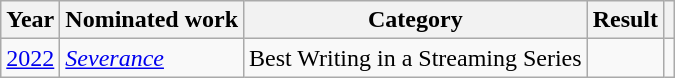<table class="wikitable">
<tr>
<th scope="col" style="width:1em;">Year</th>
<th scope="col">Nominated work</th>
<th scope="col">Category</th>
<th scope="col">Result</th>
<th scope="col"></th>
</tr>
<tr>
<td><a href='#'>2022</a></td>
<td><em><a href='#'>Severance</a></em> </td>
<td>Best Writing in a Streaming Series</td>
<td></td>
<td style="text-align:center;"></td>
</tr>
</table>
